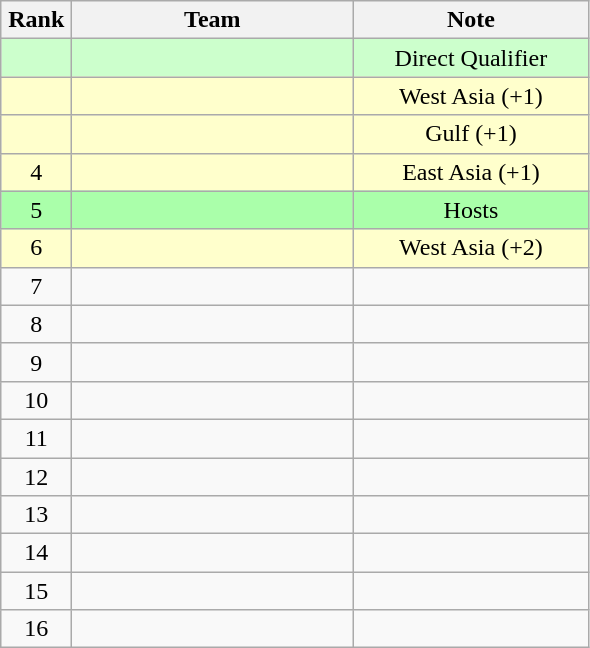<table class="wikitable" style="text-align: center;">
<tr>
<th width=40>Rank</th>
<th width=180>Team</th>
<th width=150>Note</th>
</tr>
<tr bgcolor="#ccffcc">
<td></td>
<td align="left"></td>
<td>Direct Qualifier</td>
</tr>
<tr bgcolor="#ffffcc">
<td></td>
<td align="left"></td>
<td>West Asia (+1)</td>
</tr>
<tr bgcolor="#ffffcc">
<td></td>
<td align="left"></td>
<td>Gulf (+1)</td>
</tr>
<tr bgcolor="#ffffcc">
<td>4</td>
<td align="left"></td>
<td>East Asia (+1)</td>
</tr>
<tr bgcolor="#aaffaa">
<td>5</td>
<td align="left"></td>
<td>Hosts</td>
</tr>
<tr bgcolor="#ffffcc">
<td>6</td>
<td align="left"></td>
<td>West Asia (+2)</td>
</tr>
<tr>
<td>7</td>
<td align="left"></td>
<td></td>
</tr>
<tr>
<td>8</td>
<td align="left"></td>
<td></td>
</tr>
<tr>
<td>9</td>
<td align="left"></td>
<td></td>
</tr>
<tr>
<td>10</td>
<td align="left"></td>
<td></td>
</tr>
<tr>
<td>11</td>
<td align="left"></td>
<td></td>
</tr>
<tr>
<td>12</td>
<td align="left"></td>
<td></td>
</tr>
<tr>
<td>13</td>
<td align="left"></td>
<td></td>
</tr>
<tr>
<td>14</td>
<td align="left"></td>
<td></td>
</tr>
<tr>
<td>15</td>
<td align="left"></td>
<td></td>
</tr>
<tr>
<td>16</td>
<td align="left"></td>
<td></td>
</tr>
</table>
